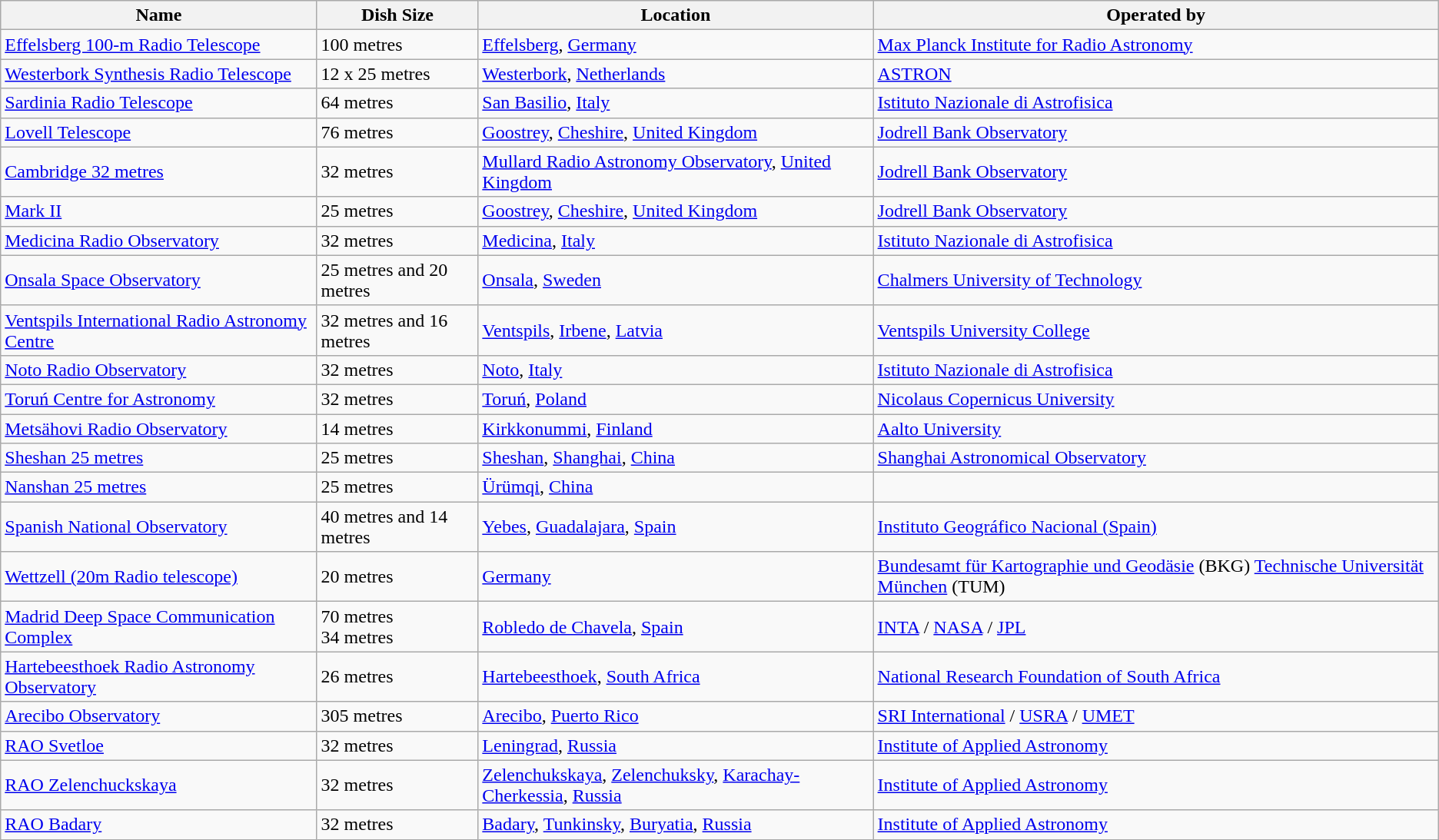<table class="wikitable">
<tr>
<th>Name</th>
<th>Dish Size</th>
<th>Location</th>
<th>Operated by</th>
</tr>
<tr ---->
<td><a href='#'>Effelsberg 100-m Radio Telescope</a></td>
<td>100 metres</td>
<td> <a href='#'>Effelsberg</a>, <a href='#'>Germany</a></td>
<td><a href='#'>Max Planck Institute for Radio Astronomy</a></td>
</tr>
<tr ---->
<td><a href='#'>Westerbork Synthesis Radio Telescope</a></td>
<td>12 x 25 metres</td>
<td> <a href='#'>Westerbork</a>, <a href='#'>Netherlands</a></td>
<td><a href='#'>ASTRON</a></td>
</tr>
<tr ---->
<td><a href='#'>Sardinia Radio Telescope</a></td>
<td>64 metres</td>
<td> <a href='#'>San Basilio</a>, <a href='#'>Italy</a></td>
<td><a href='#'>Istituto Nazionale di Astrofisica</a></td>
</tr>
<tr ---->
<td><a href='#'>Lovell Telescope</a></td>
<td>76 metres</td>
<td> <a href='#'>Goostrey</a>, <a href='#'>Cheshire</a>, <a href='#'>United Kingdom</a></td>
<td><a href='#'>Jodrell Bank Observatory</a></td>
</tr>
<tr ---->
<td><a href='#'>Cambridge 32 metres</a></td>
<td>32 metres</td>
<td> <a href='#'>Mullard Radio Astronomy Observatory</a>, <a href='#'>United Kingdom</a></td>
<td><a href='#'>Jodrell Bank Observatory</a></td>
</tr>
<tr ---->
<td><a href='#'>Mark II</a></td>
<td>25 metres</td>
<td> <a href='#'>Goostrey</a>, <a href='#'>Cheshire</a>, <a href='#'>United Kingdom</a></td>
<td><a href='#'>Jodrell Bank Observatory</a></td>
</tr>
<tr ---->
<td><a href='#'>Medicina Radio Observatory</a></td>
<td>32 metres</td>
<td> <a href='#'>Medicina</a>, <a href='#'>Italy</a></td>
<td><a href='#'>Istituto Nazionale di Astrofisica</a></td>
</tr>
<tr ---->
<td><a href='#'>Onsala Space Observatory</a></td>
<td>25 metres and 20 metres</td>
<td> <a href='#'>Onsala</a>, <a href='#'>Sweden</a></td>
<td><a href='#'>Chalmers University of Technology</a></td>
</tr>
<tr ---->
<td><a href='#'>Ventspils International Radio Astronomy Centre</a></td>
<td>32 metres and 16 metres</td>
<td> <a href='#'>Ventspils</a>, <a href='#'>Irbene</a>, <a href='#'>Latvia</a></td>
<td><a href='#'>Ventspils University College</a></td>
</tr>
<tr ---->
<td><a href='#'>Noto Radio Observatory</a></td>
<td>32 metres</td>
<td> <a href='#'>Noto</a>, <a href='#'>Italy</a></td>
<td><a href='#'>Istituto Nazionale di Astrofisica</a></td>
</tr>
<tr ---->
<td><a href='#'>Toruń Centre for Astronomy</a></td>
<td>32 metres</td>
<td> <a href='#'>Toruń</a>, <a href='#'>Poland</a></td>
<td><a href='#'>Nicolaus Copernicus University</a></td>
</tr>
<tr ---->
<td><a href='#'>Metsähovi Radio Observatory</a></td>
<td>14 metres</td>
<td> <a href='#'>Kirkkonummi</a>, <a href='#'>Finland</a></td>
<td><a href='#'>Aalto University</a></td>
</tr>
<tr ---->
<td><a href='#'>Sheshan 25 metres</a></td>
<td>25 metres</td>
<td> <a href='#'>Sheshan</a>, <a href='#'>Shanghai</a>, <a href='#'>China</a></td>
<td><a href='#'>Shanghai Astronomical Observatory</a></td>
</tr>
<tr ---->
<td><a href='#'>Nanshan 25 metres</a></td>
<td>25 metres</td>
<td> <a href='#'>Ürümqi</a>, <a href='#'>China</a></td>
<td></td>
</tr>
<tr ---->
<td><a href='#'>Spanish National Observatory</a></td>
<td>40 metres and 14 metres</td>
<td> <a href='#'>Yebes</a>, <a href='#'>Guadalajara</a>, <a href='#'>Spain</a></td>
<td><a href='#'>Instituto Geográfico Nacional (Spain)</a></td>
</tr>
<tr ---->
<td><a href='#'>Wettzell (20m Radio telescope)</a></td>
<td>20 metres</td>
<td> <a href='#'>Germany</a></td>
<td><a href='#'>Bundesamt für Kartographie und Geodäsie</a> (BKG) <a href='#'>Technische Universität München</a> (TUM)</td>
</tr>
<tr ---->
<td><a href='#'>Madrid Deep Space Communication Complex</a></td>
<td>70 metres<br>34 metres</td>
<td> <a href='#'>Robledo de Chavela</a>, <a href='#'>Spain</a></td>
<td><a href='#'>INTA</a> / <a href='#'>NASA</a> / <a href='#'>JPL</a></td>
</tr>
<tr ---->
<td><a href='#'>Hartebeesthoek Radio Astronomy Observatory</a></td>
<td>26 metres</td>
<td> <a href='#'>Hartebeesthoek</a>, <a href='#'>South Africa</a></td>
<td><a href='#'>National Research Foundation of South Africa</a></td>
</tr>
<tr ---->
<td><a href='#'>Arecibo Observatory</a></td>
<td>305 metres</td>
<td> <a href='#'>Arecibo</a>, <a href='#'>Puerto Rico</a></td>
<td><a href='#'>SRI International</a> / <a href='#'>USRA</a> / <a href='#'>UMET</a></td>
</tr>
<tr ---->
<td><a href='#'>RAO Svetloe</a></td>
<td>32 metres</td>
<td> <a href='#'>Leningrad</a>, <a href='#'>Russia</a></td>
<td><a href='#'>Institute of Applied Astronomy</a></td>
</tr>
<tr ---->
<td><a href='#'>RAO Zelenchuckskaya</a></td>
<td>32 metres</td>
<td> <a href='#'>Zelenchukskaya</a>, <a href='#'>Zelenchuksky</a>, <a href='#'>Karachay-Cherkessia</a>, <a href='#'>Russia</a></td>
<td><a href='#'>Institute of Applied Astronomy</a></td>
</tr>
<tr ---->
<td><a href='#'>RAO Badary</a></td>
<td>32 metres</td>
<td> <a href='#'>Badary</a>, <a href='#'>Tunkinsky</a>, <a href='#'>Buryatia</a>, <a href='#'>Russia</a></td>
<td><a href='#'>Institute of Applied Astronomy</a></td>
</tr>
</table>
